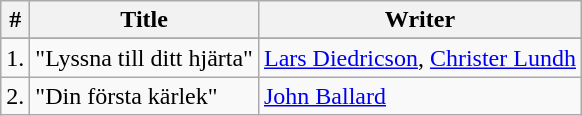<table class="wikitable">
<tr>
<th>#</th>
<th>Title</th>
<th>Writer</th>
</tr>
<tr bgcolor="#ebf5ff">
</tr>
<tr>
<td>1.</td>
<td>"Lyssna till ditt hjärta"</td>
<td><a href='#'>Lars Diedricson</a>, <a href='#'>Christer Lundh</a></td>
</tr>
<tr>
<td>2.</td>
<td>"Din första kärlek"</td>
<td><a href='#'>John Ballard</a></td>
</tr>
</table>
